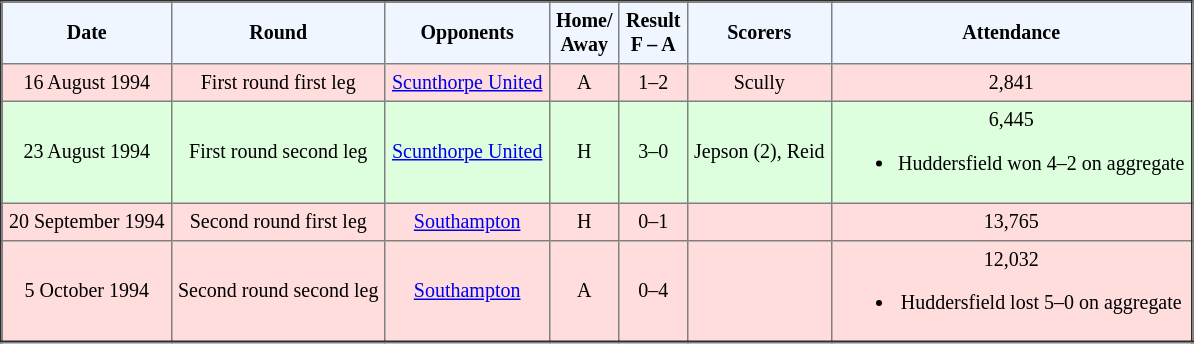<table border="2" cellpadding="4" style="border-collapse:collapse; text-align:center; font-size:smaller;">
<tr style="background:#f0f6ff;">
<th><strong>Date</strong></th>
<th><strong>Round</strong></th>
<th><strong>Opponents</strong></th>
<th><strong>Home/<br>Away</strong></th>
<th><strong>Result<br>F – A</strong></th>
<th><strong>Scorers</strong></th>
<th><strong>Attendance</strong></th>
</tr>
<tr bgcolor="#ffdddd">
<td>16 August 1994</td>
<td>First round first leg</td>
<td><a href='#'>Scunthorpe United</a></td>
<td>A</td>
<td>1–2</td>
<td>Scully</td>
<td>2,841</td>
</tr>
<tr bgcolor="#ddffdd">
<td>23 August 1994</td>
<td>First round second leg</td>
<td><a href='#'>Scunthorpe United</a></td>
<td>H</td>
<td>3–0</td>
<td>Jepson (2), Reid</td>
<td>6,445<br><ul><li>Huddersfield won 4–2 on aggregate</li></ul></td>
</tr>
<tr bgcolor="#ffdddd">
<td>20 September 1994</td>
<td>Second round first leg</td>
<td><a href='#'>Southampton</a></td>
<td>H</td>
<td>0–1</td>
<td></td>
<td>13,765</td>
</tr>
<tr bgcolor="#ffdddd">
<td>5 October 1994</td>
<td>Second round second leg</td>
<td><a href='#'>Southampton</a></td>
<td>A</td>
<td>0–4</td>
<td></td>
<td>12,032<br><ul><li>Huddersfield lost 5–0 on aggregate</li></ul></td>
</tr>
</table>
